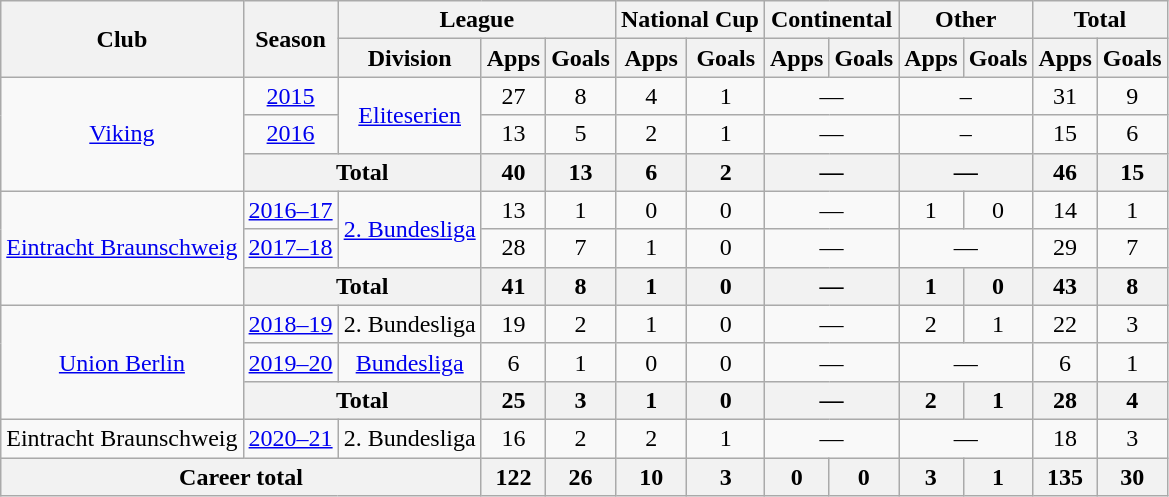<table class="wikitable" style="text-align: center">
<tr>
<th rowspan="2">Club</th>
<th rowspan="2">Season</th>
<th colspan="3">League</th>
<th colspan="2">National Cup</th>
<th colspan="2">Continental</th>
<th colspan="2">Other</th>
<th colspan="2">Total</th>
</tr>
<tr>
<th>Division</th>
<th>Apps</th>
<th>Goals</th>
<th>Apps</th>
<th>Goals</th>
<th>Apps</th>
<th>Goals</th>
<th>Apps</th>
<th>Goals</th>
<th>Apps</th>
<th>Goals</th>
</tr>
<tr>
<td rowspan="3"><a href='#'>Viking</a></td>
<td><a href='#'>2015</a></td>
<td rowspan="2"><a href='#'>Eliteserien</a></td>
<td>27</td>
<td>8</td>
<td>4</td>
<td>1</td>
<td colspan="2">—</td>
<td colspan="2">–</td>
<td>31</td>
<td>9</td>
</tr>
<tr>
<td><a href='#'>2016</a></td>
<td>13</td>
<td>5</td>
<td>2</td>
<td>1</td>
<td colspan="2">—</td>
<td colspan="2">–</td>
<td>15</td>
<td>6</td>
</tr>
<tr>
<th colspan="2">Total</th>
<th>40</th>
<th>13</th>
<th>6</th>
<th>2</th>
<th colspan="2">—</th>
<th colspan="2">—</th>
<th>46</th>
<th>15</th>
</tr>
<tr>
<td rowspan="3"><a href='#'>Eintracht Braunschweig</a></td>
<td><a href='#'>2016–17</a></td>
<td rowspan="2"><a href='#'>2. Bundesliga</a></td>
<td>13</td>
<td>1</td>
<td>0</td>
<td>0</td>
<td colspan="2">—</td>
<td>1</td>
<td>0</td>
<td>14</td>
<td>1</td>
</tr>
<tr>
<td><a href='#'>2017–18</a></td>
<td>28</td>
<td>7</td>
<td>1</td>
<td>0</td>
<td colspan="2">—</td>
<td colspan="2">—</td>
<td>29</td>
<td>7</td>
</tr>
<tr>
<th colspan="2">Total</th>
<th>41</th>
<th>8</th>
<th>1</th>
<th>0</th>
<th colspan="2">—</th>
<th>1</th>
<th>0</th>
<th>43</th>
<th>8</th>
</tr>
<tr>
<td rowspan="3"><a href='#'>Union Berlin</a></td>
<td><a href='#'>2018–19</a></td>
<td>2. Bundesliga</td>
<td>19</td>
<td>2</td>
<td>1</td>
<td>0</td>
<td colspan="2">—</td>
<td>2</td>
<td>1</td>
<td>22</td>
<td>3</td>
</tr>
<tr>
<td><a href='#'>2019–20</a></td>
<td><a href='#'>Bundesliga</a></td>
<td>6</td>
<td>1</td>
<td>0</td>
<td>0</td>
<td colspan="2">—</td>
<td colspan="2">—</td>
<td>6</td>
<td>1</td>
</tr>
<tr>
<th colspan="2">Total</th>
<th>25</th>
<th>3</th>
<th>1</th>
<th>0</th>
<th colspan="2">—</th>
<th>2</th>
<th>1</th>
<th>28</th>
<th>4</th>
</tr>
<tr>
<td>Eintracht Braunschweig</td>
<td><a href='#'>2020–21</a></td>
<td>2. Bundesliga</td>
<td>16</td>
<td>2</td>
<td>2</td>
<td>1</td>
<td colspan="2">—</td>
<td colspan="2">—</td>
<td>18</td>
<td>3</td>
</tr>
<tr>
<th colspan="3">Career total</th>
<th>122</th>
<th>26</th>
<th>10</th>
<th>3</th>
<th>0</th>
<th>0</th>
<th>3</th>
<th>1</th>
<th>135</th>
<th>30</th>
</tr>
</table>
